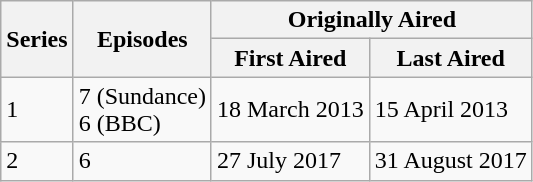<table class="wikitable">
<tr>
<th rowspan="2">Series</th>
<th rowspan="2">Episodes</th>
<th colspan="2">Originally Aired</th>
</tr>
<tr>
<th>First Aired</th>
<th>Last Aired</th>
</tr>
<tr>
<td>1</td>
<td>7 (Sundance)<br>6 (BBC)</td>
<td>18 March 2013</td>
<td>15 April 2013</td>
</tr>
<tr>
<td>2</td>
<td>6</td>
<td>27 July 2017</td>
<td>31 August 2017</td>
</tr>
</table>
